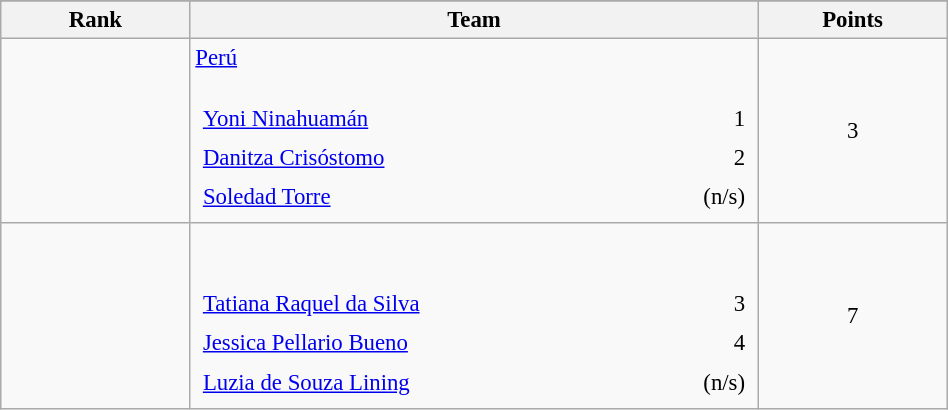<table class="wikitable sortable" style=" text-align:center; font-size:95%;" width="50%">
<tr>
</tr>
<tr>
<th width=10%>Rank</th>
<th width=30%>Team</th>
<th width=10%>Points</th>
</tr>
<tr>
<td align=center></td>
<td align=left> <a href='#'>Perú</a> <br><br><table width=100%>
<tr>
<td align=left style="border:0"><a href='#'>Yoni Ninahuamán</a></td>
<td align=right style="border:0">1</td>
</tr>
<tr>
<td align=left style="border:0"><a href='#'>Danitza Crisóstomo</a></td>
<td align=right style="border:0">2</td>
</tr>
<tr>
<td align=left style="border:0"><a href='#'>Soledad Torre</a></td>
<td align=right style="border:0">(n/s)</td>
</tr>
</table>
</td>
<td>3</td>
</tr>
<tr>
<td align=center></td>
<td align=left> <br><br><table width=100%>
<tr>
<td align=left style="border:0"><a href='#'>Tatiana Raquel da Silva</a></td>
<td align=right style="border:0">3</td>
</tr>
<tr>
<td align=left style="border:0"><a href='#'>Jessica Pellario Bueno</a></td>
<td align=right style="border:0">4</td>
</tr>
<tr>
<td align=left style="border:0"><a href='#'>Luzia de Souza Lining</a></td>
<td align=right style="border:0">(n/s)</td>
</tr>
</table>
</td>
<td>7</td>
</tr>
</table>
